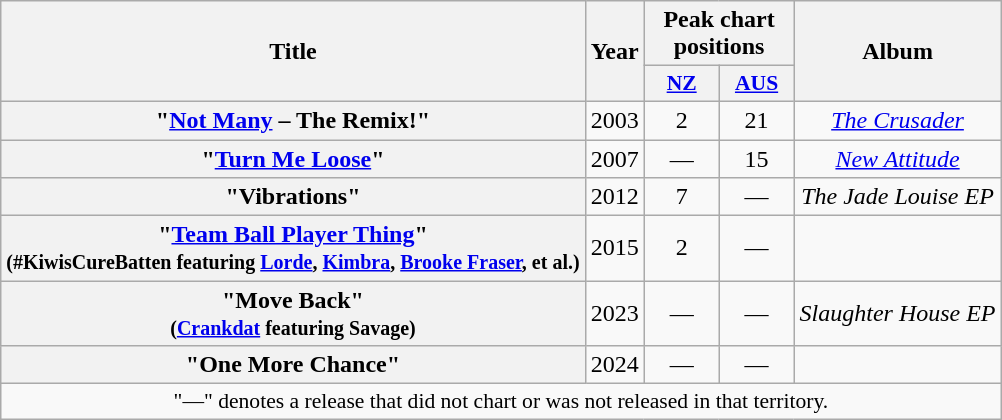<table class="wikitable plainrowheaders" style="text-align:center;">
<tr>
<th scope="col" rowspan="2">Title</th>
<th scope="col" rowspan="2">Year</th>
<th scope="col" colspan="2">Peak chart positions</th>
<th scope="col" rowspan="2">Album</th>
</tr>
<tr>
<th scope="col" style="width:3em;font-size:90%;"><a href='#'>NZ</a><br></th>
<th scope="col" style="width:3em;font-size:90%;"><a href='#'>AUS</a><br></th>
</tr>
<tr>
<th scope="row">"<a href='#'>Not Many</a> – The Remix!"<br></th>
<td>2003</td>
<td>2</td>
<td>21</td>
<td><em><a href='#'>The Crusader</a></em></td>
</tr>
<tr>
<th scope="row">"<a href='#'>Turn Me Loose</a>"<br></th>
<td>2007</td>
<td>—</td>
<td>15</td>
<td><em><a href='#'>New Attitude</a></em></td>
</tr>
<tr>
<th scope="row">"Vibrations"<br></th>
<td>2012</td>
<td>7</td>
<td>—</td>
<td><em>The Jade Louise EP</em></td>
</tr>
<tr>
<th scope="row">"<a href='#'>Team Ball Player Thing</a>"<br><small>(#KiwisCureBatten featuring <a href='#'>Lorde</a>, <a href='#'>Kimbra</a>, <a href='#'>Brooke Fraser</a>, et al.)</small></th>
<td>2015</td>
<td>2</td>
<td>—</td>
<td></td>
</tr>
<tr>
<th scope="row">"Move Back"<br><small>(<a href='#'>Crankdat</a> featuring Savage)</small></th>
<td>2023</td>
<td>—</td>
<td>—</td>
<td><em>Slaughter House EP</em></td>
</tr>
<tr>
<th scope="row">"One More Chance"<br></th>
<td>2024</td>
<td>—</td>
<td>—</td>
<td></td>
</tr>
<tr>
<td align="center" colspan="5" style="font-size:90%">"—" denotes a release that did not chart or was not released in that territory.</td>
</tr>
</table>
